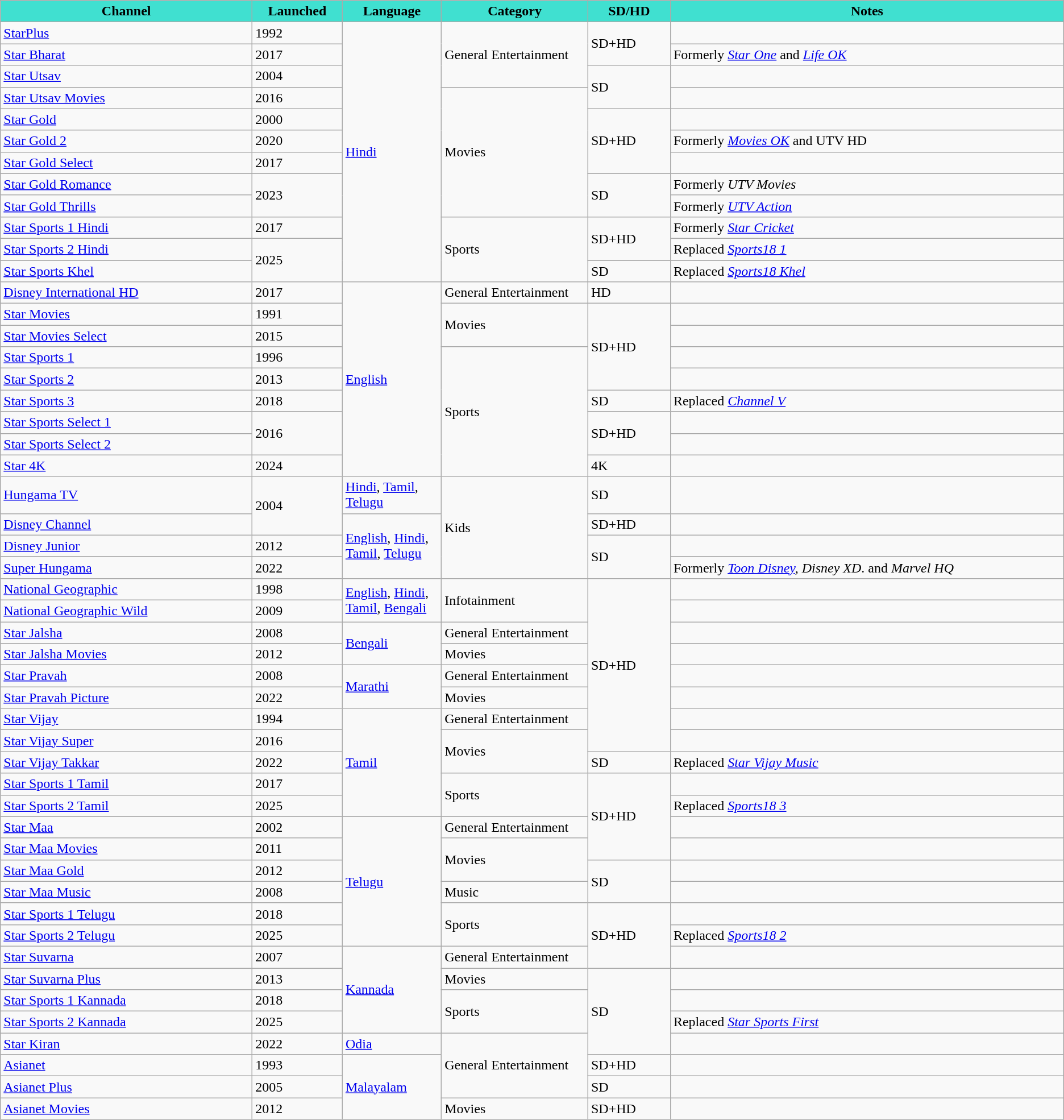<table class="wikitable sortable">
<tr>
<th style="width:430pt;background:Turquoise;">Channel</th>
<th style="width:105pt;background:Turquoise;">Launched</th>
<th style="width:120pt;background:Turquoise;">Language</th>
<th style="width:200pt;background:Turquoise;">Category</th>
<th style="width:105pt;background:Turquoise;">SD/HD</th>
<th style="width:750pt;background:Turquoise;">Notes</th>
</tr>
<tr>
<td><a href='#'>StarPlus</a></td>
<td>1992</td>
<td rowspan="12"><a href='#'>Hindi</a></td>
<td rowspan="3">General Entertainment</td>
<td rowspan="2">SD+HD</td>
<td></td>
</tr>
<tr>
<td><a href='#'>Star Bharat</a></td>
<td>2017</td>
<td>Formerly <em><a href='#'>Star One</a></em> and <em><a href='#'>Life OK</a></em></td>
</tr>
<tr>
<td><a href='#'>Star Utsav</a></td>
<td>2004</td>
<td rowspan="2">SD</td>
<td></td>
</tr>
<tr>
<td><a href='#'>Star Utsav Movies</a></td>
<td>2016</td>
<td rowspan="6">Movies</td>
<td></td>
</tr>
<tr>
<td><a href='#'>Star Gold</a></td>
<td>2000</td>
<td rowspan="3">SD+HD</td>
<td></td>
</tr>
<tr>
<td><a href='#'>Star Gold 2</a></td>
<td>2020</td>
<td>Formerly <a href='#'><em>Movies OK</em></a> and UTV HD</td>
</tr>
<tr>
<td><a href='#'>Star Gold Select</a></td>
<td>2017</td>
<td></td>
</tr>
<tr>
<td><a href='#'>Star Gold Romance</a></td>
<td rowspan="2">2023</td>
<td rowspan="2">SD</td>
<td>Formerly <em>UTV Movies</em></td>
</tr>
<tr>
<td><a href='#'>Star Gold Thrills</a></td>
<td>Formerly <em><a href='#'>UTV Action</a></em></td>
</tr>
<tr>
<td><a href='#'>Star Sports 1 Hindi</a></td>
<td>2017</td>
<td rowspan="3">Sports</td>
<td rowspan="2">SD+HD</td>
<td>Formerly <em><a href='#'>Star Cricket</a></em></td>
</tr>
<tr>
<td><a href='#'>Star Sports 2 Hindi</a></td>
<td rowspan="2">2025</td>
<td>Replaced <a href='#'><em>Sports18 1</em></a></td>
</tr>
<tr>
<td><a href='#'>Star Sports Khel</a></td>
<td>SD</td>
<td>Replaced <em><a href='#'>Sports18 Khel</a></em></td>
</tr>
<tr>
<td><a href='#'>Disney International HD</a></td>
<td>2017</td>
<td rowspan="9"><a href='#'>English</a></td>
<td>General Entertainment</td>
<td>HD</td>
<td></td>
</tr>
<tr>
<td><a href='#'>Star Movies</a></td>
<td>1991</td>
<td rowspan="2">Movies</td>
<td rowspan="4">SD+HD</td>
<td></td>
</tr>
<tr>
<td><a href='#'>Star Movies Select</a></td>
<td>2015</td>
<td></td>
</tr>
<tr>
<td><a href='#'>Star Sports 1</a></td>
<td>1996</td>
<td rowspan="6">Sports</td>
<td></td>
</tr>
<tr>
<td><a href='#'>Star Sports 2</a></td>
<td>2013</td>
<td></td>
</tr>
<tr>
<td><a href='#'>Star Sports 3</a></td>
<td>2018</td>
<td>SD</td>
<td>Replaced <a href='#'><em>Channel V</em></a></td>
</tr>
<tr>
<td><a href='#'>Star Sports Select 1</a></td>
<td rowspan="2">2016</td>
<td rowspan="2">SD+HD</td>
<td></td>
</tr>
<tr>
<td><a href='#'>Star Sports Select 2</a></td>
<td></td>
</tr>
<tr>
<td><a href='#'>Star 4K</a></td>
<td>2024</td>
<td>4K</td>
<td></td>
</tr>
<tr>
<td><a href='#'>Hungama TV</a></td>
<td rowspan="2">2004</td>
<td><a href='#'>Hindi</a>, <a href='#'>Tamil</a>, <a href='#'>Telugu</a></td>
<td rowspan="4">Kids</td>
<td>SD</td>
<td></td>
</tr>
<tr>
<td><a href='#'>Disney Channel</a></td>
<td rowspan="3"><a href='#'>English</a>, <a href='#'>Hindi</a>, <a href='#'>Tamil</a>, <a href='#'>Telugu</a></td>
<td>SD+HD</td>
<td></td>
</tr>
<tr>
<td><a href='#'>Disney Junior</a></td>
<td>2012</td>
<td rowspan="2">SD</td>
<td></td>
</tr>
<tr>
<td><a href='#'>Super Hungama</a></td>
<td>2022</td>
<td>Formerly <em><a href='#'>Toon Disney</a>, Disney XD</em>. and <em>Marvel HQ</em></td>
</tr>
<tr>
<td><a href='#'>National Geographic</a></td>
<td>1998</td>
<td rowspan="2"><a href='#'>English</a>, <a href='#'>Hindi</a>, <a href='#'>Tamil</a>, <a href='#'>Bengali</a></td>
<td rowspan="2">Infotainment</td>
<td rowspan="8">SD+HD</td>
<td></td>
</tr>
<tr>
<td><a href='#'>National Geographic Wild</a></td>
<td>2009</td>
<td></td>
</tr>
<tr>
<td><a href='#'>Star Jalsha</a></td>
<td>2008</td>
<td rowspan="2"><a href='#'>Bengali</a></td>
<td>General Entertainment</td>
<td></td>
</tr>
<tr>
<td><a href='#'>Star Jalsha Movies</a></td>
<td>2012</td>
<td>Movies</td>
<td></td>
</tr>
<tr>
<td><a href='#'>Star Pravah</a></td>
<td>2008</td>
<td rowspan="2"><a href='#'>Marathi</a></td>
<td>General Entertainment</td>
<td></td>
</tr>
<tr>
<td><a href='#'>Star Pravah Picture</a></td>
<td>2022</td>
<td>Movies</td>
<td></td>
</tr>
<tr>
<td><a href='#'>Star Vijay</a></td>
<td>1994</td>
<td rowspan="5"><a href='#'>Tamil</a></td>
<td>General Entertainment</td>
<td></td>
</tr>
<tr>
<td><a href='#'>Star Vijay Super</a></td>
<td>2016</td>
<td rowspan="2">Movies</td>
<td></td>
</tr>
<tr>
<td><a href='#'>Star Vijay Takkar</a></td>
<td>2022</td>
<td>SD</td>
<td>Replaced <em><a href='#'>Star Vijay Music</a></em></td>
</tr>
<tr>
<td><a href='#'>Star Sports 1 Tamil</a></td>
<td>2017</td>
<td rowspan="2">Sports</td>
<td rowspan="4">SD+HD</td>
<td></td>
</tr>
<tr>
<td><a href='#'>Star Sports 2 Tamil</a></td>
<td>2025</td>
<td>Replaced <a href='#'><em>Sports18 3</em></a></td>
</tr>
<tr>
<td><a href='#'>Star Maa</a></td>
<td>2002</td>
<td rowspan="6"><a href='#'>Telugu</a></td>
<td>General Entertainment</td>
<td></td>
</tr>
<tr>
<td><a href='#'>Star Maa Movies</a></td>
<td>2011</td>
<td rowspan="2">Movies</td>
<td></td>
</tr>
<tr>
<td><a href='#'>Star Maa Gold</a></td>
<td>2012</td>
<td rowspan="2">SD</td>
<td></td>
</tr>
<tr>
<td><a href='#'>Star Maa Music</a></td>
<td>2008</td>
<td>Music</td>
<td></td>
</tr>
<tr>
<td><a href='#'>Star Sports 1 Telugu</a></td>
<td>2018</td>
<td rowspan="2">Sports</td>
<td rowspan="3">SD+HD</td>
<td></td>
</tr>
<tr>
<td><a href='#'>Star Sports 2 Telugu</a></td>
<td>2025</td>
<td>Replaced <em><a href='#'>Sports18 2</a></em></td>
</tr>
<tr>
<td><a href='#'>Star Suvarna</a></td>
<td>2007</td>
<td rowspan="4"><a href='#'>Kannada</a></td>
<td>General Entertainment</td>
<td></td>
</tr>
<tr>
<td><a href='#'>Star Suvarna Plus</a></td>
<td>2013</td>
<td>Movies</td>
<td rowspan="4">SD</td>
<td></td>
</tr>
<tr>
<td><a href='#'>Star Sports 1 Kannada</a></td>
<td>2018</td>
<td rowspan="2">Sports</td>
<td></td>
</tr>
<tr>
<td><a href='#'>Star Sports 2 Kannada</a></td>
<td>2025</td>
<td>Replaced <em><a href='#'>Star Sports First</a></em></td>
</tr>
<tr>
<td><a href='#'>Star Kiran</a></td>
<td>2022</td>
<td><a href='#'>Odia</a></td>
<td rowspan="3">General Entertainment</td>
<td></td>
</tr>
<tr>
<td><a href='#'>Asianet</a></td>
<td>1993</td>
<td rowspan="3"><a href='#'>Malayalam</a></td>
<td>SD+HD</td>
<td></td>
</tr>
<tr>
<td><a href='#'>Asianet Plus</a></td>
<td>2005</td>
<td>SD</td>
<td></td>
</tr>
<tr>
<td><a href='#'>Asianet Movies</a></td>
<td>2012</td>
<td>Movies</td>
<td>SD+HD</td>
<td></td>
</tr>
</table>
